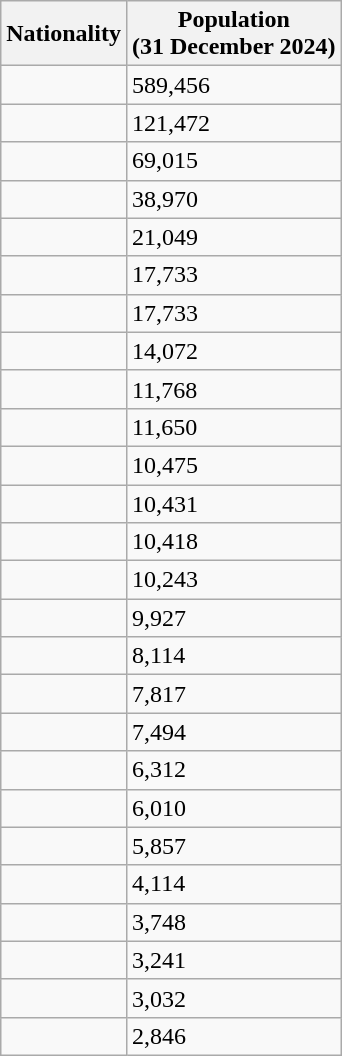<table class="wikitable">
<tr>
<th>Nationality</th>
<th>Population<br>(31 December 2024)</th>
</tr>
<tr>
<td></td>
<td>589,456</td>
</tr>
<tr>
<td></td>
<td>121,472</td>
</tr>
<tr>
<td></td>
<td>69,015</td>
</tr>
<tr>
<td></td>
<td>38,970</td>
</tr>
<tr>
<td></td>
<td>21,049</td>
</tr>
<tr>
<td></td>
<td>17,733</td>
</tr>
<tr>
<td></td>
<td>17,733</td>
</tr>
<tr>
<td></td>
<td>14,072</td>
</tr>
<tr>
<td></td>
<td>11,768</td>
</tr>
<tr>
<td></td>
<td>11,650</td>
</tr>
<tr>
<td></td>
<td>10,475</td>
</tr>
<tr>
<td></td>
<td>10,431</td>
</tr>
<tr>
<td></td>
<td>10,418</td>
</tr>
<tr>
<td></td>
<td>10,243</td>
</tr>
<tr>
<td></td>
<td>9,927</td>
</tr>
<tr>
<td></td>
<td>8,114</td>
</tr>
<tr>
<td></td>
<td>7,817</td>
</tr>
<tr>
<td></td>
<td>7,494</td>
</tr>
<tr>
<td></td>
<td>6,312</td>
</tr>
<tr>
<td></td>
<td>6,010</td>
</tr>
<tr>
<td></td>
<td>5,857</td>
</tr>
<tr>
<td></td>
<td>4,114</td>
</tr>
<tr>
<td></td>
<td>3,748</td>
</tr>
<tr>
<td></td>
<td>3,241</td>
</tr>
<tr>
<td></td>
<td>3,032</td>
</tr>
<tr>
<td></td>
<td>2,846</td>
</tr>
</table>
